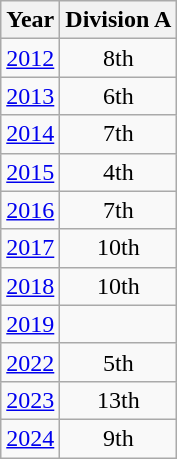<table class="wikitable" style="text-align:center">
<tr>
<th>Year</th>
<th>Division A</th>
</tr>
<tr>
<td><a href='#'>2012</a></td>
<td>8th</td>
</tr>
<tr>
<td><a href='#'>2013</a></td>
<td>6th</td>
</tr>
<tr>
<td><a href='#'>2014</a></td>
<td>7th</td>
</tr>
<tr>
<td><a href='#'>2015</a></td>
<td>4th</td>
</tr>
<tr>
<td><a href='#'>2016</a></td>
<td>7th</td>
</tr>
<tr>
<td><a href='#'>2017</a></td>
<td>10th</td>
</tr>
<tr>
<td><a href='#'>2018</a></td>
<td>10th</td>
</tr>
<tr>
<td><a href='#'>2019</a></td>
<td></td>
</tr>
<tr>
<td><a href='#'>2022</a></td>
<td>5th</td>
</tr>
<tr>
<td><a href='#'>2023</a></td>
<td>13th</td>
</tr>
<tr>
<td><a href='#'>2024</a></td>
<td>9th</td>
</tr>
</table>
